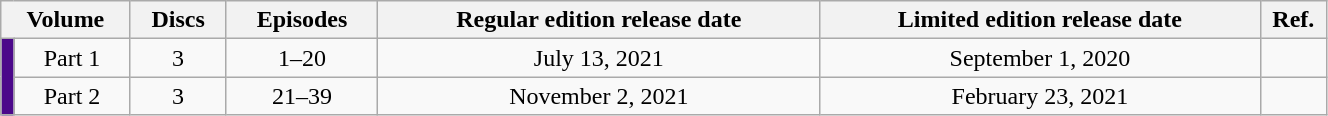<table class="wikitable" style="text-align: center; width: 70%;">
<tr>
<th colspan="2">Volume</th>
<th>Discs</th>
<th>Episodes</th>
<th>Regular edition release date</th>
<th>Limited edition release date</th>
<th width="5%">Ref.</th>
</tr>
<tr>
<td rowspan="2" width="1%" style="background: #4B088A;"></td>
<td>Part 1</td>
<td>3</td>
<td>1–20</td>
<td>July 13, 2021</td>
<td>September 1, 2020</td>
<td></td>
</tr>
<tr>
<td>Part 2</td>
<td>3</td>
<td>21–39</td>
<td>November 2, 2021</td>
<td>February 23, 2021</td>
<td></td>
</tr>
</table>
